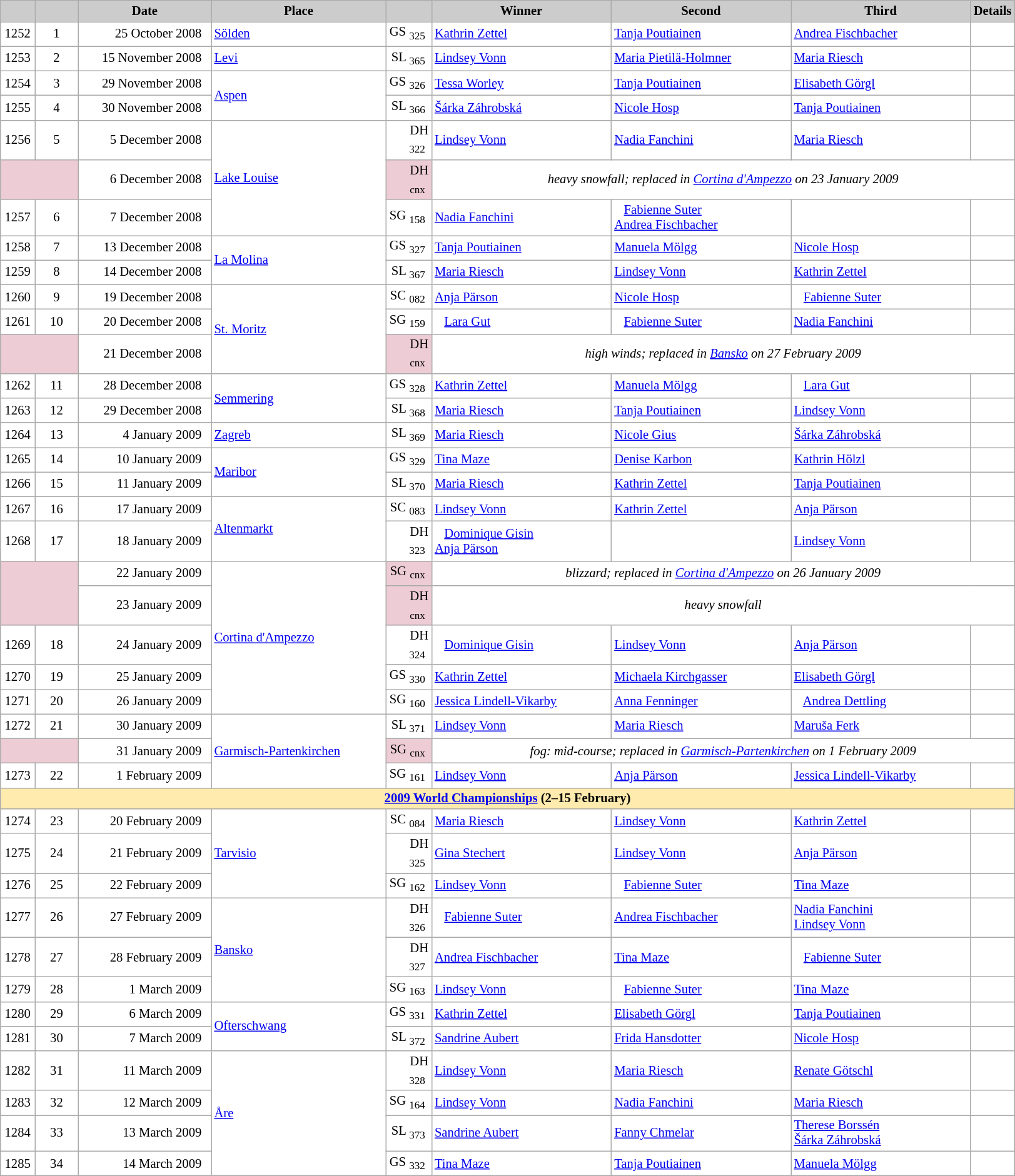<table class="wikitable plainrowheaders" style="background:#fff; font-size:86%; line-height:16px; border:grey solid 1px; border-collapse:collapse;">
<tr style="background:#ccc; text-align:center;">
<td align="center" width="30"></td>
<td align="center" width="40"></td>
<td align="center" width="135"><strong>Date</strong></td>
<td align="center" width="180"><strong>Place</strong></td>
<td align="center" width="42"></td>
<td align="center" width="185"><strong>Winner</strong></td>
<td align="center" width="185"><strong>Second</strong></td>
<td align="center" width="185"><strong>Third</strong></td>
<td align="center" width="10"><strong>Details</strong></td>
</tr>
<tr>
<td align=center>1252</td>
<td align=center>1</td>
<td align=right>25 October 2008  </td>
<td> <a href='#'>Sölden</a></td>
<td align=right>GS <sub>325</sub> </td>
<td> <a href='#'>Kathrin Zettel</a></td>
<td> <a href='#'>Tanja Poutiainen</a></td>
<td> <a href='#'>Andrea Fischbacher</a></td>
<td></td>
</tr>
<tr>
<td align=center>1253</td>
<td align=center>2</td>
<td align=right>15 November 2008  </td>
<td> <a href='#'>Levi</a></td>
<td align=right>SL <sub>365</sub> </td>
<td> <a href='#'>Lindsey Vonn</a></td>
<td> <a href='#'>Maria Pietilä-Holmner</a></td>
<td> <a href='#'>Maria Riesch</a></td>
<td></td>
</tr>
<tr>
<td align=center>1254</td>
<td align=center>3</td>
<td align=right>29 November 2008  </td>
<td rowspan=2> <a href='#'>Aspen</a></td>
<td align=right>GS <sub>326</sub> </td>
<td> <a href='#'>Tessa Worley</a></td>
<td> <a href='#'>Tanja Poutiainen</a></td>
<td> <a href='#'>Elisabeth Görgl</a></td>
<td></td>
</tr>
<tr>
<td align=center>1255</td>
<td align=center>4</td>
<td align=right>30 November 2008  </td>
<td align=right>SL <sub>366</sub> </td>
<td> <a href='#'>Šárka Záhrobská</a></td>
<td> <a href='#'>Nicole Hosp</a></td>
<td> <a href='#'>Tanja Poutiainen</a></td>
<td></td>
</tr>
<tr>
<td align=center>1256</td>
<td align=center>5</td>
<td align=right>5 December 2008  </td>
<td rowspan=3> <a href='#'>Lake Louise</a></td>
<td align=right>DH <sub>322</sub> </td>
<td> <a href='#'>Lindsey Vonn</a></td>
<td> <a href='#'>Nadia Fanchini</a></td>
<td> <a href='#'>Maria Riesch</a></td>
<td></td>
</tr>
<tr>
<td colspan=2 bgcolor="EDCCD5"></td>
<td align=right>6 December 2008  </td>
<td align=right bgcolor="EDCCD5">DH <sub>cnx</sub> </td>
<td colspan=4 align=center><em>heavy snowfall; replaced in <a href='#'>Cortina d'Ampezzo</a> on 23 January 2009</em></td>
</tr>
<tr>
<td align=center>1257</td>
<td align=center>6</td>
<td align=right>7 December 2008  </td>
<td align=right>SG <sub>158</sub> </td>
<td> <a href='#'>Nadia Fanchini</a></td>
<td>   <a href='#'>Fabienne Suter</a><br> <a href='#'>Andrea Fischbacher</a></td>
<td></td>
<td></td>
</tr>
<tr>
<td align=center>1258</td>
<td align=center>7</td>
<td align=right>13 December 2008  </td>
<td rowspan=2> <a href='#'>La Molina</a></td>
<td align=right>GS <sub>327</sub> </td>
<td> <a href='#'>Tanja Poutiainen</a></td>
<td> <a href='#'>Manuela Mölgg</a></td>
<td> <a href='#'>Nicole Hosp</a></td>
<td></td>
</tr>
<tr>
<td align=center>1259</td>
<td align=center>8</td>
<td align=right>14 December 2008  </td>
<td align=right>SL <sub>367</sub> </td>
<td> <a href='#'>Maria Riesch</a></td>
<td> <a href='#'>Lindsey Vonn</a></td>
<td> <a href='#'>Kathrin Zettel</a></td>
<td></td>
</tr>
<tr>
<td align=center>1260</td>
<td align=center>9</td>
<td align=right>19 December 2008  </td>
<td rowspan=3> <a href='#'>St. Moritz</a></td>
<td align=right>SC <sub>082</sub> </td>
<td> <a href='#'>Anja Pärson</a></td>
<td> <a href='#'>Nicole Hosp</a></td>
<td>   <a href='#'>Fabienne Suter</a></td>
<td></td>
</tr>
<tr>
<td align=center>1261</td>
<td align=center>10</td>
<td align=right>20 December 2008  </td>
<td align=right>SG <sub>159</sub> </td>
<td>   <a href='#'>Lara Gut</a></td>
<td>   <a href='#'>Fabienne Suter</a></td>
<td> <a href='#'>Nadia Fanchini</a></td>
<td></td>
</tr>
<tr>
<td colspan=2 bgcolor="EDCCD5"></td>
<td align=right>21 December 2008  </td>
<td align=right bgcolor="EDCCD5">DH <sub>cnx</sub> </td>
<td colspan=4 align=center><em>high winds; replaced in <a href='#'>Bansko</a> on 27 February 2009</em></td>
</tr>
<tr>
<td align=center>1262</td>
<td align=center>11</td>
<td align=right>28 December 2008  </td>
<td rowspan=2> <a href='#'>Semmering</a></td>
<td align=right>GS <sub>328</sub> </td>
<td> <a href='#'>Kathrin Zettel</a></td>
<td> <a href='#'>Manuela Mölgg</a></td>
<td>   <a href='#'>Lara Gut</a></td>
<td></td>
</tr>
<tr>
<td align=center>1263</td>
<td align=center>12</td>
<td align=right>29 December 2008  </td>
<td align=right>SL <sub>368</sub> </td>
<td> <a href='#'>Maria Riesch</a></td>
<td> <a href='#'>Tanja Poutiainen</a></td>
<td> <a href='#'>Lindsey Vonn</a></td>
<td></td>
</tr>
<tr>
<td align=center>1264</td>
<td align=center>13</td>
<td align=right>4 January 2009  </td>
<td> <a href='#'>Zagreb</a></td>
<td align=right>SL <sub>369</sub> </td>
<td> <a href='#'>Maria Riesch</a></td>
<td> <a href='#'>Nicole Gius</a></td>
<td> <a href='#'>Šárka Záhrobská</a></td>
<td></td>
</tr>
<tr>
<td align=center>1265</td>
<td align=center>14</td>
<td align=right>10 January 2009  </td>
<td rowspan=2> <a href='#'>Maribor</a></td>
<td align=right>GS <sub>329</sub> </td>
<td> <a href='#'>Tina Maze</a></td>
<td> <a href='#'>Denise Karbon</a></td>
<td> <a href='#'>Kathrin Hölzl</a></td>
<td></td>
</tr>
<tr>
<td align=center>1266</td>
<td align=center>15</td>
<td align=right>11 January 2009  </td>
<td align=right>SL <sub>370</sub> </td>
<td> <a href='#'>Maria Riesch</a></td>
<td> <a href='#'>Kathrin Zettel</a></td>
<td> <a href='#'>Tanja Poutiainen</a></td>
<td></td>
</tr>
<tr>
<td align=center>1267</td>
<td align=center>16</td>
<td align=right>17 January 2009  </td>
<td rowspan=2> <a href='#'>Altenmarkt</a></td>
<td align=right>SC <sub>083</sub> </td>
<td> <a href='#'>Lindsey Vonn</a></td>
<td> <a href='#'>Kathrin Zettel</a></td>
<td> <a href='#'>Anja Pärson</a></td>
<td></td>
</tr>
<tr>
<td align=center>1268</td>
<td align=center>17</td>
<td align=right>18 January 2009  </td>
<td align=right>DH <sub>323</sub> </td>
<td>   <a href='#'>Dominique Gisin</a><br> <a href='#'>Anja Pärson</a></td>
<td></td>
<td> <a href='#'>Lindsey Vonn</a></td>
<td></td>
</tr>
<tr>
<td colspan=2 rowspan=2 bgcolor="EDCCD5"></td>
<td align=right>22 January 2009  </td>
<td rowspan=5> <a href='#'>Cortina d'Ampezzo</a></td>
<td align=right bgcolor="EDCCD5">SG <sub>cnx</sub> </td>
<td colspan=4 align=center><em>blizzard; replaced in <a href='#'>Cortina d'Ampezzo</a> on 26 January 2009</em></td>
</tr>
<tr>
<td align=right>23 January 2009  </td>
<td align=right bgcolor="EDCCD5">DH <sub>cnx</sub> </td>
<td colspan=4 align=center><em>heavy snowfall</em></td>
</tr>
<tr>
<td align=center>1269</td>
<td align=center>18</td>
<td align=right>24 January 2009  </td>
<td align=right>DH <sub>324</sub> </td>
<td>   <a href='#'>Dominique Gisin</a></td>
<td> <a href='#'>Lindsey Vonn</a></td>
<td> <a href='#'>Anja Pärson</a></td>
<td></td>
</tr>
<tr>
<td align=center>1270</td>
<td align=center>19</td>
<td align=right>25 January 2009  </td>
<td align=right>GS <sub>330</sub> </td>
<td> <a href='#'>Kathrin Zettel</a></td>
<td> <a href='#'>Michaela Kirchgasser</a></td>
<td> <a href='#'>Elisabeth Görgl</a></td>
<td></td>
</tr>
<tr>
<td align=center>1271</td>
<td align=center>20</td>
<td align=right><small></small>26 January 2009  </td>
<td align=right>SG <sub>160</sub> </td>
<td> <a href='#'>Jessica Lindell-Vikarby</a></td>
<td> <a href='#'>Anna Fenninger</a></td>
<td>   <a href='#'>Andrea Dettling</a></td>
<td></td>
</tr>
<tr>
<td align=center>1272</td>
<td align=center>21</td>
<td align=right>30 January 2009  </td>
<td rowspan=3> <a href='#'>Garmisch-Partenkirchen</a></td>
<td align=right>SL <sub>371</sub> </td>
<td> <a href='#'>Lindsey Vonn</a></td>
<td> <a href='#'>Maria Riesch</a></td>
<td> <a href='#'>Maruša Ferk</a></td>
<td></td>
</tr>
<tr>
<td colspan=2 bgcolor="EDCCD5"></td>
<td align=right>31 January 2009  </td>
<td align=right bgcolor="EDCCD5">SG <sub>cnx</sub> </td>
<td colspan=4 align=center><em>fog: mid-course; replaced in <a href='#'>Garmisch-Partenkirchen</a> on 1 February 2009</em></td>
</tr>
<tr>
<td align=center>1273</td>
<td align=center>22</td>
<td align=right><small></small>1 February 2009  </td>
<td align=right>SG <sub>161</sub> </td>
<td> <a href='#'>Lindsey Vonn</a></td>
<td> <a href='#'>Anja Pärson</a></td>
<td> <a href='#'>Jessica Lindell-Vikarby</a></td>
<td></td>
</tr>
<tr style="background:#FFEBAD">
<td colspan="9" style="text-align:center;"><strong><a href='#'>2009 World Championships</a> (2–15 February)</strong></td>
</tr>
<tr>
<td align=center>1274</td>
<td align=center>23</td>
<td align=right>20 February 2009  </td>
<td rowspan=3> <a href='#'>Tarvisio</a></td>
<td align=right>SC <sub>084</sub> </td>
<td> <a href='#'>Maria Riesch</a></td>
<td> <a href='#'>Lindsey Vonn</a></td>
<td> <a href='#'>Kathrin Zettel</a></td>
<td></td>
</tr>
<tr>
<td align=center>1275</td>
<td align=center>24</td>
<td align=right>21 February 2009  </td>
<td align=right>DH <sub>325</sub> </td>
<td> <a href='#'>Gina Stechert</a></td>
<td> <a href='#'>Lindsey Vonn</a></td>
<td> <a href='#'>Anja Pärson</a></td>
<td></td>
</tr>
<tr>
<td align=center>1276</td>
<td align=center>25</td>
<td align=right>22 February 2009  </td>
<td align=right>SG <sub>162</sub> </td>
<td> <a href='#'>Lindsey Vonn</a></td>
<td>   <a href='#'>Fabienne Suter</a></td>
<td> <a href='#'>Tina Maze</a></td>
<td></td>
</tr>
<tr>
<td align=center>1277</td>
<td align=center>26</td>
<td align=right><small></small>27 February 2009  </td>
<td rowspan=3> <a href='#'>Bansko</a></td>
<td align=right>DH <sub>326</sub> </td>
<td>   <a href='#'>Fabienne Suter</a></td>
<td> <a href='#'>Andrea Fischbacher</a></td>
<td> <a href='#'>Nadia Fanchini</a><br>  <a href='#'>Lindsey Vonn</a></td>
<td></td>
</tr>
<tr>
<td align=center>1278</td>
<td align=center>27</td>
<td align=right>28 February 2009  </td>
<td align=right>DH <sub>327</sub> </td>
<td> <a href='#'>Andrea Fischbacher</a></td>
<td> <a href='#'>Tina Maze</a></td>
<td>   <a href='#'>Fabienne Suter</a></td>
<td></td>
</tr>
<tr>
<td align=center>1279</td>
<td align=center>28</td>
<td align=right>1 March 2009  </td>
<td align=right>SG <sub>163</sub> </td>
<td> <a href='#'>Lindsey Vonn</a></td>
<td>   <a href='#'>Fabienne Suter</a></td>
<td> <a href='#'>Tina Maze</a></td>
<td></td>
</tr>
<tr>
<td align=center>1280</td>
<td align=center>29</td>
<td align=right>6 March 2009  </td>
<td rowspan=2> <a href='#'>Ofterschwang</a></td>
<td align=right>GS <sub>331</sub> </td>
<td> <a href='#'>Kathrin Zettel</a></td>
<td> <a href='#'>Elisabeth Görgl</a></td>
<td> <a href='#'>Tanja Poutiainen</a></td>
<td></td>
</tr>
<tr>
<td align=center>1281</td>
<td align=center>30</td>
<td align=right>7 March 2009  </td>
<td align=right>SL <sub>372</sub> </td>
<td> <a href='#'>Sandrine Aubert</a></td>
<td> <a href='#'>Frida Hansdotter</a></td>
<td> <a href='#'>Nicole Hosp</a></td>
<td></td>
</tr>
<tr>
<td align=center>1282</td>
<td align=center>31</td>
<td align=right>11 March 2009  </td>
<td rowspan=4> <a href='#'>Åre</a></td>
<td align=right>DH <sub>328</sub> </td>
<td> <a href='#'>Lindsey Vonn</a></td>
<td> <a href='#'>Maria Riesch</a></td>
<td> <a href='#'>Renate Götschl</a></td>
<td></td>
</tr>
<tr>
<td align=center>1283</td>
<td align=center>32</td>
<td align=right>12 March 2009  </td>
<td align=right>SG <sub>164</sub> </td>
<td> <a href='#'>Lindsey Vonn</a></td>
<td> <a href='#'>Nadia Fanchini</a></td>
<td> <a href='#'>Maria Riesch</a></td>
<td></td>
</tr>
<tr>
<td align=center>1284</td>
<td align=center>33</td>
<td align=right>13 March 2009  </td>
<td align=right>SL <sub>373</sub> </td>
<td> <a href='#'>Sandrine Aubert</a></td>
<td> <a href='#'>Fanny Chmelar</a></td>
<td> <a href='#'>Therese Borssén</a><br> <a href='#'>Šárka Záhrobská</a></td>
<td></td>
</tr>
<tr>
<td align=center>1285</td>
<td align=center>34</td>
<td align=right>14 March 2009  </td>
<td align=right>GS <sub>332</sub> </td>
<td> <a href='#'>Tina Maze</a></td>
<td> <a href='#'>Tanja Poutiainen</a></td>
<td> <a href='#'>Manuela Mölgg</a></td>
<td></td>
</tr>
</table>
